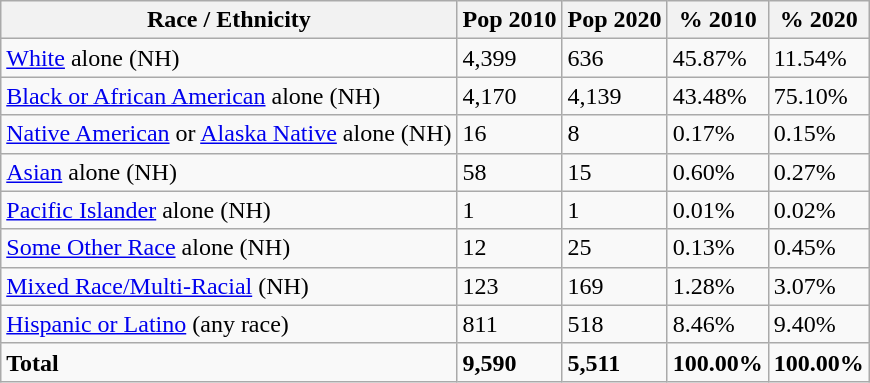<table class="wikitable">
<tr>
<th>Race / Ethnicity</th>
<th>Pop 2010</th>
<th>Pop 2020</th>
<th>% 2010</th>
<th>% 2020</th>
</tr>
<tr>
<td><a href='#'>White</a> alone (NH)</td>
<td>4,399</td>
<td>636</td>
<td>45.87%</td>
<td>11.54%</td>
</tr>
<tr>
<td><a href='#'>Black or African American</a> alone (NH)</td>
<td>4,170</td>
<td>4,139</td>
<td>43.48%</td>
<td>75.10%</td>
</tr>
<tr>
<td><a href='#'>Native American</a> or <a href='#'>Alaska Native</a> alone (NH)</td>
<td>16</td>
<td>8</td>
<td>0.17%</td>
<td>0.15%</td>
</tr>
<tr>
<td><a href='#'>Asian</a> alone (NH)</td>
<td>58</td>
<td>15</td>
<td>0.60%</td>
<td>0.27%</td>
</tr>
<tr>
<td><a href='#'>Pacific Islander</a> alone (NH)</td>
<td>1</td>
<td>1</td>
<td>0.01%</td>
<td>0.02%</td>
</tr>
<tr>
<td><a href='#'>Some Other Race</a> alone (NH)</td>
<td>12</td>
<td>25</td>
<td>0.13%</td>
<td>0.45%</td>
</tr>
<tr>
<td><a href='#'>Mixed Race/Multi-Racial</a> (NH)</td>
<td>123</td>
<td>169</td>
<td>1.28%</td>
<td>3.07%</td>
</tr>
<tr>
<td><a href='#'>Hispanic or Latino</a> (any race)</td>
<td>811</td>
<td>518</td>
<td>8.46%</td>
<td>9.40%</td>
</tr>
<tr>
<td><strong>Total</strong></td>
<td><strong>9,590</strong></td>
<td><strong>5,511</strong></td>
<td><strong>100.00%</strong></td>
<td><strong>100.00%</strong></td>
</tr>
</table>
